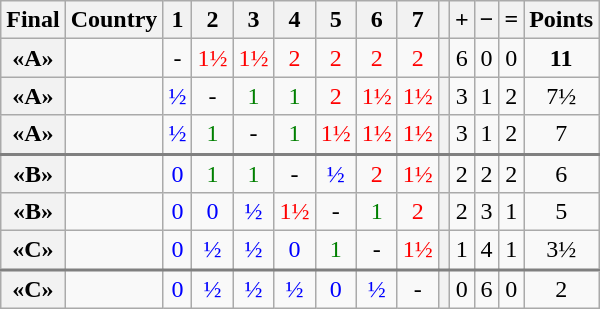<table class="wikitable" style="text-align:center">
<tr>
<th>Final</th>
<th>Country</th>
<th>1</th>
<th>2</th>
<th>3</th>
<th>4</th>
<th>5</th>
<th>6</th>
<th>7</th>
<th></th>
<th>+</th>
<th>−</th>
<th>=</th>
<th>Points</th>
</tr>
<tr>
<th>«A»</th>
<td style="text-align: left"></td>
<td>-</td>
<td style="color:red;">1½</td>
<td style="color:red;">1½</td>
<td style="color:red;">2</td>
<td style="color:red;">2</td>
<td style="color:red;">2</td>
<td style="color:red;">2</td>
<th></th>
<td>6</td>
<td>0</td>
<td>0</td>
<td><strong>11</strong></td>
</tr>
<tr>
<th>«A»</th>
<td style="text-align: left"></td>
<td style="color:blue;">½</td>
<td>-</td>
<td style="color:green;">1</td>
<td style="color:green;">1</td>
<td style="color:red;">2</td>
<td style="color:red;">1½</td>
<td style="color:red;">1½</td>
<th></th>
<td>3</td>
<td>1</td>
<td>2</td>
<td>7½</td>
</tr>
<tr>
<th>«A»</th>
<td style="text-align: left"></td>
<td style="color:blue;">½</td>
<td style="color:green;">1</td>
<td>-</td>
<td style="color:green;">1</td>
<td style="color:red;">1½</td>
<td style="color:red;">1½</td>
<td style="color:red;">1½</td>
<th></th>
<td>3</td>
<td>1</td>
<td>2</td>
<td>7</td>
</tr>
<tr style="border-top:2px solid grey;">
<th>«B»</th>
<td style="text-align: left"></td>
<td style="color:blue;">0</td>
<td style="color:green;">1</td>
<td style="color:green;">1</td>
<td>-</td>
<td style="color:blue;">½</td>
<td style="color:red;">2</td>
<td style="color:red;">1½</td>
<th></th>
<td>2</td>
<td>2</td>
<td>2</td>
<td>6</td>
</tr>
<tr>
<th>«B»</th>
<td style="text-align: left"></td>
<td style="color:blue;">0</td>
<td style="color:blue;">0</td>
<td style="color:blue;">½</td>
<td style="color:red;">1½</td>
<td>-</td>
<td style="color:green;">1</td>
<td style="color:red;">2</td>
<th></th>
<td>2</td>
<td>3</td>
<td>1</td>
<td>5</td>
</tr>
<tr>
<th>«C»</th>
<td style="text-align: left"></td>
<td style="color:blue;">0</td>
<td style="color:blue;">½</td>
<td style="color:blue;">½</td>
<td style="color:blue;">0</td>
<td style="color:green;">1</td>
<td>-</td>
<td style="color:red;">1½</td>
<th></th>
<td>1</td>
<td>4</td>
<td>1</td>
<td>3½</td>
</tr>
<tr style="border-top:2px solid grey;">
<th>«C»</th>
<td style="text-align: left"></td>
<td style="color:blue;">0</td>
<td style="color:blue;">½</td>
<td style="color:blue;">½</td>
<td style="color:blue;">½</td>
<td style="color:blue;">0</td>
<td style="color:blue;">½</td>
<td>-</td>
<th></th>
<td>0</td>
<td>6</td>
<td>0</td>
<td>2</td>
</tr>
</table>
